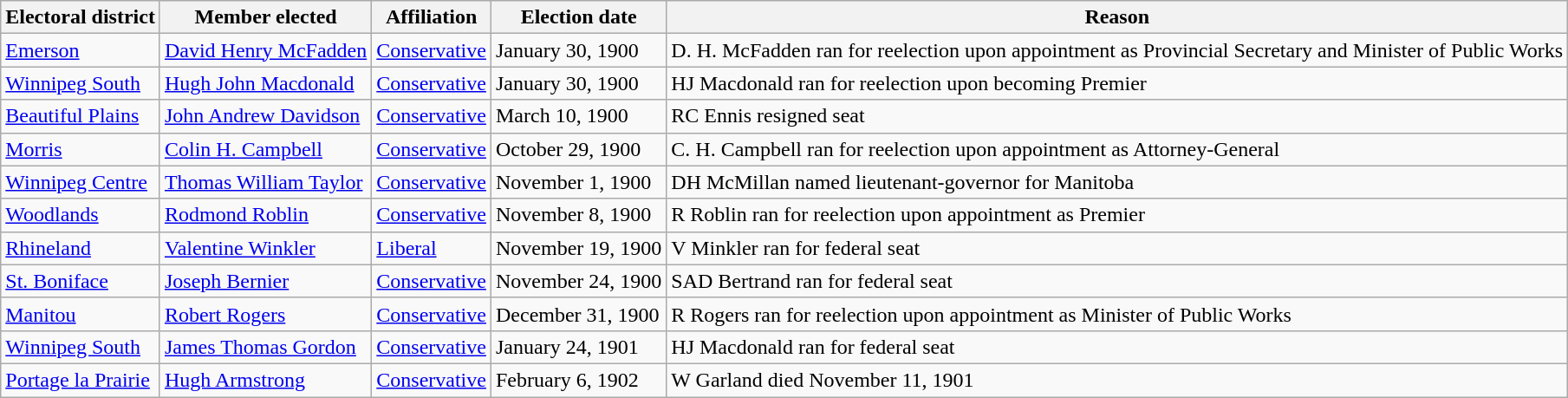<table class="wikitable sortable">
<tr>
<th>Electoral district</th>
<th>Member elected</th>
<th>Affiliation</th>
<th>Election date</th>
<th>Reason</th>
</tr>
<tr>
<td><a href='#'>Emerson</a></td>
<td><a href='#'>David Henry McFadden</a></td>
<td><a href='#'>Conservative</a></td>
<td>January 30, 1900</td>
<td>D. H. McFadden ran for reelection upon appointment as Provincial Secretary and Minister of Public Works</td>
</tr>
<tr>
<td><a href='#'>Winnipeg South</a></td>
<td><a href='#'>Hugh John Macdonald</a></td>
<td><a href='#'>Conservative</a></td>
<td>January 30, 1900</td>
<td>HJ Macdonald ran for reelection upon becoming Premier</td>
</tr>
<tr>
<td><a href='#'>Beautiful Plains</a></td>
<td><a href='#'>John Andrew Davidson</a></td>
<td><a href='#'>Conservative</a></td>
<td>March 10, 1900</td>
<td>RC Ennis resigned seat</td>
</tr>
<tr>
<td><a href='#'>Morris</a></td>
<td><a href='#'>Colin H. Campbell</a></td>
<td><a href='#'>Conservative</a></td>
<td>October 29, 1900</td>
<td>C. H. Campbell ran for reelection upon appointment as Attorney-General</td>
</tr>
<tr>
<td><a href='#'>Winnipeg Centre</a></td>
<td><a href='#'>Thomas William Taylor</a></td>
<td><a href='#'>Conservative</a></td>
<td>November 1, 1900</td>
<td>DH McMillan named lieutenant-governor for Manitoba</td>
</tr>
<tr>
<td><a href='#'>Woodlands</a></td>
<td><a href='#'>Rodmond Roblin</a></td>
<td><a href='#'>Conservative</a></td>
<td>November 8, 1900</td>
<td>R Roblin ran for reelection upon appointment as Premier</td>
</tr>
<tr>
<td><a href='#'>Rhineland</a></td>
<td><a href='#'>Valentine Winkler</a></td>
<td><a href='#'>Liberal</a></td>
<td>November 19, 1900</td>
<td>V Minkler ran for federal seat</td>
</tr>
<tr>
<td><a href='#'>St. Boniface</a></td>
<td><a href='#'>Joseph Bernier</a></td>
<td><a href='#'>Conservative</a></td>
<td>November 24, 1900</td>
<td>SAD Bertrand ran for federal seat</td>
</tr>
<tr>
<td><a href='#'>Manitou</a></td>
<td><a href='#'>Robert Rogers</a></td>
<td><a href='#'>Conservative</a></td>
<td>December 31, 1900</td>
<td>R Rogers ran for reelection upon appointment as Minister of Public Works</td>
</tr>
<tr>
<td><a href='#'>Winnipeg South</a></td>
<td><a href='#'>James Thomas Gordon</a></td>
<td><a href='#'>Conservative</a></td>
<td>January 24, 1901</td>
<td>HJ Macdonald ran for federal seat</td>
</tr>
<tr>
<td><a href='#'>Portage la Prairie</a></td>
<td><a href='#'>Hugh Armstrong</a></td>
<td><a href='#'>Conservative</a></td>
<td>February 6, 1902</td>
<td>W Garland died November 11, 1901</td>
</tr>
</table>
